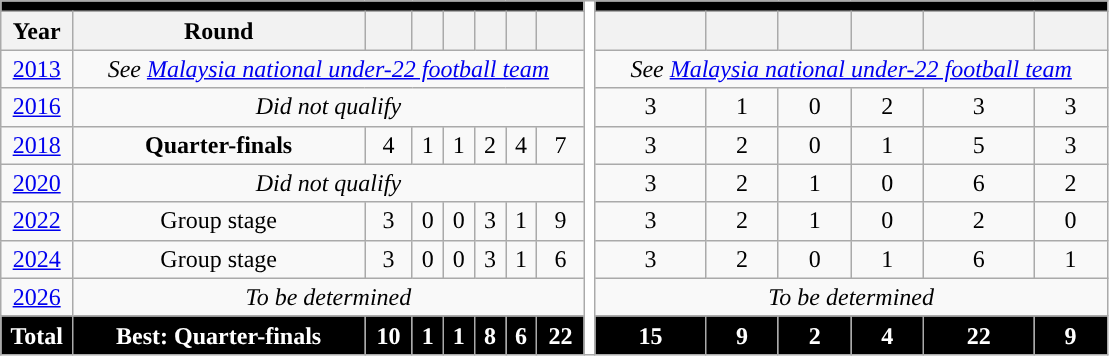<table class="wikitable" style="text-align:center;">
<tr>
<th colspan="8" style="background: #000000; color: #FFFFFF;"><a href='#'></a></th>
<th style="width:1%; background:#ffffff;" rowspan="10"></th>
<th colspan="6" style="background: #000000; color: #FFFFFF;"><a href='#'></a></th>
</tr>
<tr>
<th>Year</th>
<th>Round</th>
<th></th>
<th></th>
<th></th>
<th></th>
<th></th>
<th></th>
<th></th>
<th></th>
<th></th>
<th></th>
<th></th>
<th></th>
</tr>
<tr>
<td> <a href='#'>2013</a></td>
<td colspan="7"><em>See <a href='#'>Malaysia national under-22 football team</a></em></td>
<td colspan="6"><em>See <a href='#'>Malaysia national under-22 football team</a></em></td>
</tr>
<tr>
<td> <a href='#'>2016</a></td>
<td colspan="7"><em>Did not qualify</em></td>
<td>3</td>
<td>1</td>
<td>0</td>
<td>2</td>
<td>3</td>
<td>3</td>
</tr>
<tr>
<td> <a href='#'>2018</a></td>
<td><strong>Quarter-finals</strong></td>
<td>4</td>
<td>1</td>
<td>1</td>
<td>2</td>
<td>4</td>
<td>7</td>
<td>3</td>
<td>2</td>
<td>0</td>
<td>1</td>
<td>5</td>
<td>3</td>
</tr>
<tr>
<td> <a href='#'>2020</a></td>
<td colspan="7"><em>Did not qualify</em></td>
<td>3</td>
<td>2</td>
<td>1</td>
<td>0</td>
<td>6</td>
<td>2</td>
</tr>
<tr>
<td> <a href='#'>2022</a></td>
<td>Group stage</td>
<td>3</td>
<td>0</td>
<td>0</td>
<td>3</td>
<td>1</td>
<td>9</td>
<td>3</td>
<td>2</td>
<td>1</td>
<td>0</td>
<td>2</td>
<td>0</td>
</tr>
<tr>
<td> <a href='#'>2024</a></td>
<td>Group stage</td>
<td>3</td>
<td>0</td>
<td>0</td>
<td>3</td>
<td>1</td>
<td>6</td>
<td>3</td>
<td>2</td>
<td>0</td>
<td>1</td>
<td>6</td>
<td>1</td>
</tr>
<tr>
<td> <a href='#'>2026</a></td>
<td colspan="7"><em>To be determined</em></td>
<td colspan="6"><em>To be determined</em></td>
</tr>
<tr>
<th style="background: #000000; color: #FFFFFF;">Total</th>
<th style="background: #000000; color: #FFFFFF;">Best: Quarter-finals</th>
<th style="background: #000000; color: #FFFFFF;">10</th>
<th style="background: #000000; color: #FFFFFF;">1</th>
<th style="background: #000000; color: #FFFFFF;">1</th>
<th style="background: #000000; color: #FFFFFF;">8</th>
<th style="background: #000000; color: #FFFFFF;">6</th>
<th style="background: #000000; color: #FFFFFF;">22</th>
<th style="background: #000000; color: #FFFFFF;">15</th>
<th style="background: #000000; color: #FFFFFF;">9</th>
<th style="background: #000000; color: #FFFFFF;">2</th>
<th style="background: #000000; color: #FFFFFF;">4</th>
<th style="background: #000000; color: #FFFFFF;">22</th>
<th style="background: #000000; color: #FFFFFF;">9</th>
</tr>
</table>
